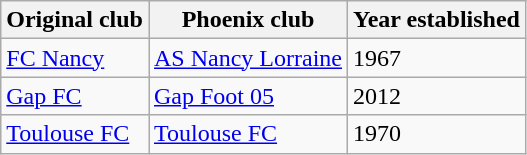<table class="wikitable">
<tr>
<th>Original club</th>
<th>Phoenix club</th>
<th>Year established</th>
</tr>
<tr>
<td><a href='#'>FC Nancy</a></td>
<td><a href='#'>AS Nancy Lorraine</a></td>
<td>1967</td>
</tr>
<tr>
<td><a href='#'>Gap FC</a></td>
<td><a href='#'>Gap Foot 05</a></td>
<td>2012</td>
</tr>
<tr>
<td><a href='#'>Toulouse FC</a></td>
<td><a href='#'>Toulouse FC</a></td>
<td>1970</td>
</tr>
</table>
